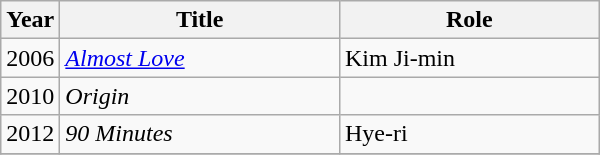<table class="wikitable" style="width:400px">
<tr>
<th width=10>Year</th>
<th>Title</th>
<th>Role</th>
</tr>
<tr>
<td>2006</td>
<td><em><a href='#'>Almost Love</a></em></td>
<td>Kim Ji-min</td>
</tr>
<tr>
<td>2010</td>
<td><em>Origin</em></td>
<td></td>
</tr>
<tr>
<td>2012</td>
<td><em>90 Minutes</em></td>
<td>Hye-ri</td>
</tr>
<tr>
</tr>
</table>
